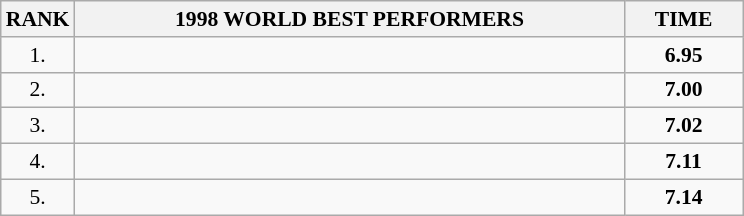<table class="wikitable" style="border-collapse: collapse; font-size: 90%;">
<tr>
<th>RANK</th>
<th align="center" style="width: 25em">1998 WORLD BEST PERFORMERS</th>
<th align="center" style="width: 5em">TIME</th>
</tr>
<tr>
<td align="center">1.</td>
<td></td>
<td align="center"><strong>6.95</strong></td>
</tr>
<tr>
<td align="center">2.</td>
<td></td>
<td align="center"><strong>7.00</strong></td>
</tr>
<tr>
<td align="center">3.</td>
<td></td>
<td align="center"><strong>7.02</strong></td>
</tr>
<tr>
<td align="center">4.</td>
<td></td>
<td align="center"><strong>7.11</strong></td>
</tr>
<tr>
<td align="center">5.</td>
<td></td>
<td align="center"><strong>7.14</strong></td>
</tr>
</table>
